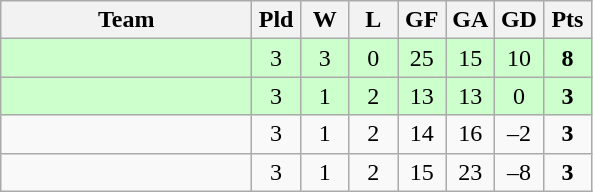<table class="wikitable" style="text-align:center;">
<tr>
<th width=160>Team</th>
<th width=25>Pld</th>
<th width=25>W</th>
<th width=25>L</th>
<th width=25>GF</th>
<th width=25>GA</th>
<th width=25>GD</th>
<th width=25>Pts</th>
</tr>
<tr bgcolor=#ccffcc>
<td align=left></td>
<td>3</td>
<td>3</td>
<td>0</td>
<td>25</td>
<td>15</td>
<td>10</td>
<td><strong>8</strong></td>
</tr>
<tr bgcolor=#ccffcc>
<td align=left></td>
<td>3</td>
<td>1</td>
<td>2</td>
<td>13</td>
<td>13</td>
<td>0</td>
<td><strong>3</strong></td>
</tr>
<tr>
<td align=left></td>
<td>3</td>
<td>1</td>
<td>2</td>
<td>14</td>
<td>16</td>
<td>–2</td>
<td><strong>3</strong></td>
</tr>
<tr>
<td align=left></td>
<td>3</td>
<td>1</td>
<td>2</td>
<td>15</td>
<td>23</td>
<td>–8</td>
<td><strong>3</strong></td>
</tr>
</table>
